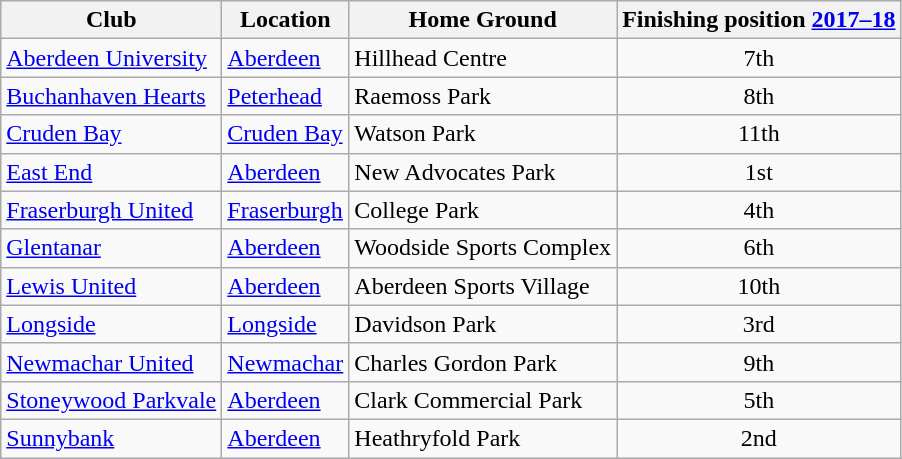<table class="wikitable" style="text-align:left;">
<tr>
<th>Club</th>
<th>Location</th>
<th>Home Ground</th>
<th>Finishing position <a href='#'>2017–18</a></th>
</tr>
<tr>
<td><a href='#'>Aberdeen University</a></td>
<td><a href='#'>Aberdeen</a></td>
<td>Hillhead Centre</td>
<td style="text-align:center;">7th</td>
</tr>
<tr>
<td><a href='#'>Buchanhaven Hearts</a></td>
<td><a href='#'>Peterhead</a></td>
<td>Raemoss Park</td>
<td style="text-align:center;">8th</td>
</tr>
<tr>
<td><a href='#'>Cruden Bay</a></td>
<td><a href='#'>Cruden Bay</a></td>
<td>Watson Park</td>
<td style="text-align:center;">11th</td>
</tr>
<tr>
<td><a href='#'>East End</a></td>
<td><a href='#'>Aberdeen</a></td>
<td>New Advocates Park</td>
<td style="text-align:center;">1st</td>
</tr>
<tr>
<td><a href='#'>Fraserburgh United</a></td>
<td><a href='#'>Fraserburgh</a></td>
<td>College Park</td>
<td style="text-align:center;">4th</td>
</tr>
<tr>
<td><a href='#'>Glentanar</a></td>
<td><a href='#'>Aberdeen</a></td>
<td>Woodside Sports Complex</td>
<td style="text-align:center;">6th</td>
</tr>
<tr>
<td><a href='#'>Lewis United</a></td>
<td><a href='#'>Aberdeen</a></td>
<td>Aberdeen Sports Village</td>
<td style="text-align:center;">10th</td>
</tr>
<tr>
<td><a href='#'>Longside</a></td>
<td><a href='#'>Longside</a></td>
<td>Davidson Park</td>
<td style="text-align:center;">3rd</td>
</tr>
<tr>
<td><a href='#'>Newmachar United</a></td>
<td><a href='#'>Newmachar</a></td>
<td>Charles Gordon Park</td>
<td style="text-align:center;">9th</td>
</tr>
<tr>
<td><a href='#'>Stoneywood Parkvale</a></td>
<td><a href='#'>Aberdeen</a></td>
<td>Clark Commercial Park</td>
<td style="text-align:center;">5th</td>
</tr>
<tr>
<td><a href='#'>Sunnybank</a></td>
<td><a href='#'>Aberdeen</a></td>
<td>Heathryfold Park</td>
<td style="text-align:center;">2nd</td>
</tr>
</table>
